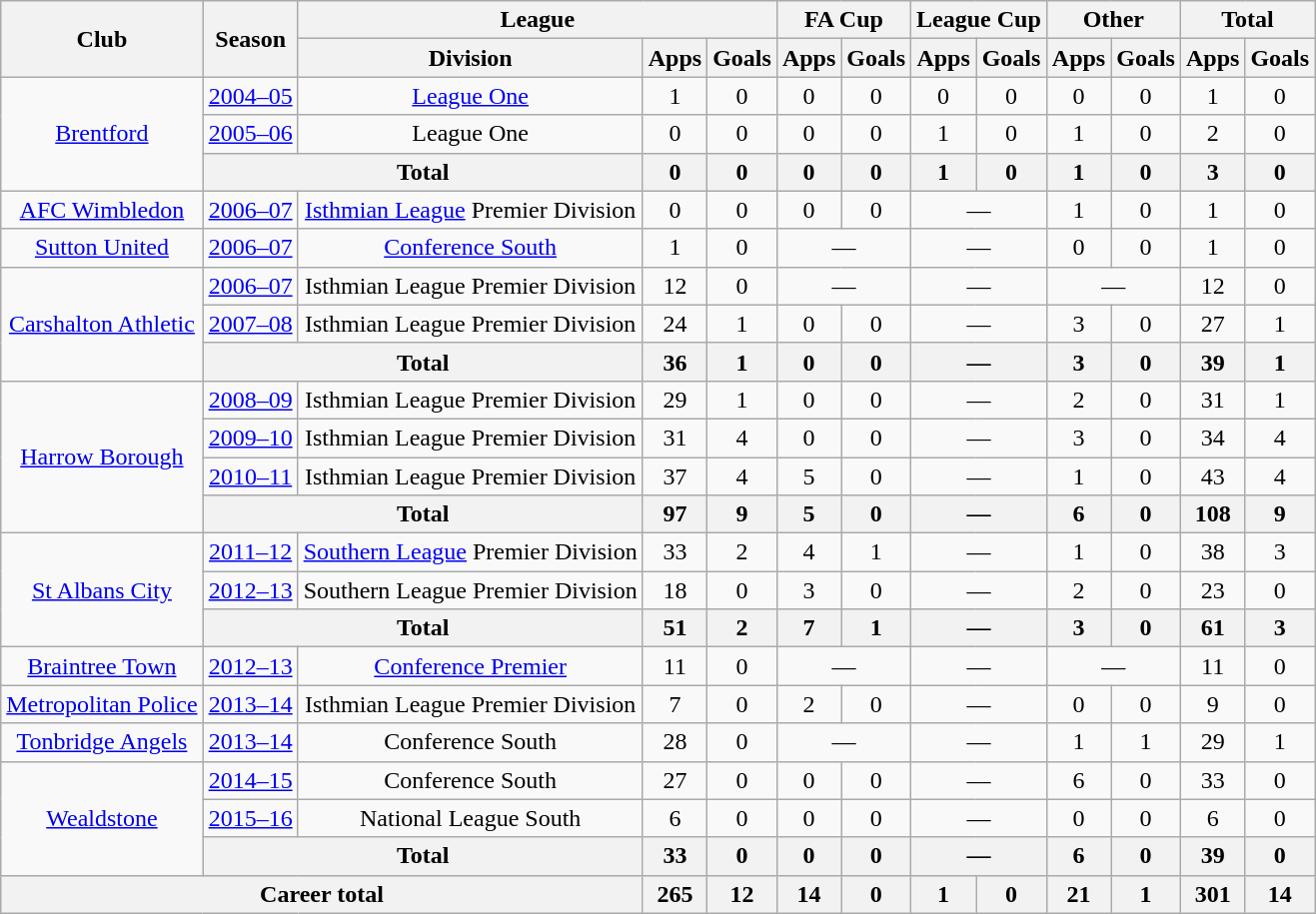<table class="wikitable" style="text-align: center;">
<tr>
<th rowspan="2">Club</th>
<th rowspan="2">Season</th>
<th colspan="3">League</th>
<th colspan="2">FA Cup</th>
<th colspan="2">League Cup</th>
<th colspan="2">Other</th>
<th colspan="2">Total</th>
</tr>
<tr>
<th>Division</th>
<th>Apps</th>
<th>Goals</th>
<th>Apps</th>
<th>Goals</th>
<th>Apps</th>
<th>Goals</th>
<th>Apps</th>
<th>Goals</th>
<th>Apps</th>
<th>Goals</th>
</tr>
<tr>
<td rowspan="3"><a href='#'>Brentford</a></td>
<td><a href='#'>2004–05</a></td>
<td><a href='#'>League One</a></td>
<td>1</td>
<td>0</td>
<td>0</td>
<td>0</td>
<td>0</td>
<td>0</td>
<td>0</td>
<td>0</td>
<td>1</td>
<td>0</td>
</tr>
<tr>
<td><a href='#'>2005–06</a></td>
<td>League One</td>
<td>0</td>
<td>0</td>
<td>0</td>
<td>0</td>
<td>1</td>
<td>0</td>
<td>1</td>
<td>0</td>
<td>2</td>
<td>0</td>
</tr>
<tr>
<th colspan="2">Total</th>
<th>0</th>
<th>0</th>
<th>0</th>
<th>0</th>
<th>1</th>
<th>0</th>
<th>1</th>
<th>0</th>
<th>3</th>
<th>0</th>
</tr>
<tr>
<td><a href='#'>AFC Wimbledon</a></td>
<td><a href='#'>2006–07</a></td>
<td><a href='#'>Isthmian League</a> Premier Division</td>
<td>0</td>
<td>0</td>
<td>0</td>
<td>0</td>
<td colspan="2">—</td>
<td>1</td>
<td>0</td>
<td>1</td>
<td>0</td>
</tr>
<tr>
<td><a href='#'>Sutton United</a></td>
<td><a href='#'>2006–07</a></td>
<td><a href='#'>Conference South</a></td>
<td>1</td>
<td>0</td>
<td colspan="2">—</td>
<td colspan="2">—</td>
<td>0</td>
<td>0</td>
<td>1</td>
<td>0</td>
</tr>
<tr>
<td rowspan="3"><a href='#'>Carshalton Athletic</a></td>
<td><a href='#'>2006–07</a></td>
<td>Isthmian League Premier Division</td>
<td>12</td>
<td>0</td>
<td colspan="2">—</td>
<td colspan="2">—</td>
<td colspan="2">—</td>
<td>12</td>
<td>0</td>
</tr>
<tr>
<td><a href='#'>2007–08</a></td>
<td>Isthmian League Premier Division</td>
<td>24</td>
<td>1</td>
<td>0</td>
<td>0</td>
<td colspan="2">—</td>
<td>3</td>
<td>0</td>
<td>27</td>
<td>1</td>
</tr>
<tr>
<th colspan="2">Total</th>
<th>36</th>
<th>1</th>
<th>0</th>
<th>0</th>
<th colspan="2">—</th>
<th>3</th>
<th>0</th>
<th>39</th>
<th>1</th>
</tr>
<tr>
<td rowspan="4"><a href='#'>Harrow Borough</a></td>
<td><a href='#'>2008–09</a></td>
<td>Isthmian League Premier Division</td>
<td>29</td>
<td>1</td>
<td>0</td>
<td>0</td>
<td colspan="2">—</td>
<td>2</td>
<td>0</td>
<td>31</td>
<td>1</td>
</tr>
<tr>
<td><a href='#'>2009–10</a></td>
<td>Isthmian League Premier Division</td>
<td>31</td>
<td>4</td>
<td>0</td>
<td>0</td>
<td colspan="2">—</td>
<td>3</td>
<td>0</td>
<td>34</td>
<td>4</td>
</tr>
<tr>
<td><a href='#'>2010–11</a></td>
<td>Isthmian League Premier Division</td>
<td>37</td>
<td>4</td>
<td>5</td>
<td>0</td>
<td colspan="2">—</td>
<td>1</td>
<td>0</td>
<td>43</td>
<td>4</td>
</tr>
<tr>
<th colspan="2">Total</th>
<th>97</th>
<th>9</th>
<th>5</th>
<th>0</th>
<th colspan="2">—</th>
<th>6</th>
<th>0</th>
<th>108</th>
<th>9</th>
</tr>
<tr>
<td rowspan="3"><a href='#'>St Albans City</a></td>
<td><a href='#'>2011–12</a></td>
<td><a href='#'>Southern League</a> Premier Division</td>
<td>33</td>
<td>2</td>
<td>4</td>
<td>1</td>
<td colspan="2">—</td>
<td>1</td>
<td>0</td>
<td>38</td>
<td>3</td>
</tr>
<tr>
<td><a href='#'>2012–13</a></td>
<td>Southern League Premier Division</td>
<td>18</td>
<td>0</td>
<td>3</td>
<td>0</td>
<td colspan="2">—</td>
<td>2</td>
<td>0</td>
<td>23</td>
<td>0</td>
</tr>
<tr>
<th colspan="2">Total</th>
<th>51</th>
<th>2</th>
<th>7</th>
<th>1</th>
<th colspan="2">—</th>
<th>3</th>
<th>0</th>
<th>61</th>
<th>3</th>
</tr>
<tr>
<td><a href='#'>Braintree Town</a></td>
<td><a href='#'>2012–13</a></td>
<td><a href='#'>Conference Premier</a></td>
<td>11</td>
<td>0</td>
<td colspan="2">—</td>
<td colspan="2">—</td>
<td colspan="2">—</td>
<td>11</td>
<td>0</td>
</tr>
<tr>
<td><a href='#'>Metropolitan Police</a></td>
<td><a href='#'>2013–14</a></td>
<td>Isthmian League Premier Division</td>
<td>7</td>
<td>0</td>
<td>2</td>
<td>0</td>
<td colspan="2">—</td>
<td>0</td>
<td>0</td>
<td>9</td>
<td>0</td>
</tr>
<tr>
<td><a href='#'>Tonbridge Angels</a></td>
<td><a href='#'>2013–14</a></td>
<td>Conference South</td>
<td>28</td>
<td>0</td>
<td colspan="2">—</td>
<td colspan="2">—</td>
<td>1</td>
<td>1</td>
<td>29</td>
<td>1</td>
</tr>
<tr>
<td rowspan="3"><a href='#'>Wealdstone</a></td>
<td><a href='#'>2014–15</a></td>
<td>Conference South</td>
<td>27</td>
<td>0</td>
<td>0</td>
<td>0</td>
<td colspan="2">—</td>
<td>6</td>
<td>0</td>
<td>33</td>
<td>0</td>
</tr>
<tr>
<td><a href='#'>2015–16</a></td>
<td>National League South</td>
<td>6</td>
<td>0</td>
<td>0</td>
<td>0</td>
<td colspan="2">—</td>
<td>0</td>
<td>0</td>
<td>6</td>
<td>0</td>
</tr>
<tr>
<th colspan="2">Total</th>
<th>33</th>
<th>0</th>
<th>0</th>
<th>0</th>
<th colspan="2">—</th>
<th>6</th>
<th>0</th>
<th>39</th>
<th>0</th>
</tr>
<tr>
<th colspan="3">Career total</th>
<th>265</th>
<th>12</th>
<th>14</th>
<th>0</th>
<th>1</th>
<th>0</th>
<th>21</th>
<th>1</th>
<th>301</th>
<th>14</th>
</tr>
</table>
